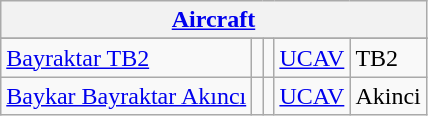<table class="wikitable">
<tr>
<th colspan="6"><a href='#'>Aircraft</a></th>
</tr>
<tr>
</tr>
<tr valign="top">
<td><a href='#'>Bayraktar TB2</a></td>
<td></td>
<td></td>
<td><a href='#'>UCAV</a></td>
<td>TB2</td>
</tr>
<tr>
<td><a href='#'>Baykar Bayraktar Akıncı</a></td>
<td></td>
<td></td>
<td><a href='#'>UCAV</a></td>
<td>Akinci</td>
</tr>
</table>
